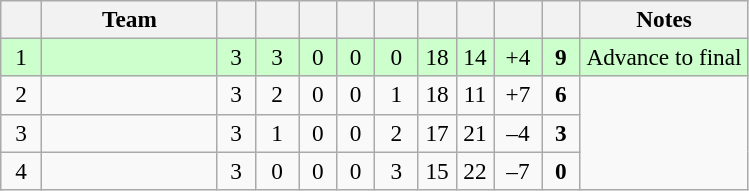<table class="wikitable" style="text-align: center; font-size: 97%;">
<tr>
<th width="20"></th>
<th width="110">Team</th>
<th width="18"></th>
<th width="22"></th>
<th width="18"></th>
<th width="18"></th>
<th width="22"></th>
<th width="18"></th>
<th width="18"></th>
<th width="25"></th>
<th width="18"></th>
<th width="105">Notes</th>
</tr>
<tr style="background-color: #ccffcc;">
<td>1</td>
<td align=left></td>
<td>3</td>
<td>3</td>
<td>0</td>
<td>0</td>
<td>0</td>
<td>18</td>
<td>14</td>
<td>+4</td>
<td><strong>9</strong></td>
<td>Advance to final</td>
</tr>
<tr>
<td>2</td>
<td align=left></td>
<td>3</td>
<td>2</td>
<td>0</td>
<td>0</td>
<td>1</td>
<td>18</td>
<td>11</td>
<td>+7</td>
<td><strong>6</strong></td>
<td rowspan="3"></td>
</tr>
<tr>
<td>3</td>
<td align=left></td>
<td>3</td>
<td>1</td>
<td>0</td>
<td>0</td>
<td>2</td>
<td>17</td>
<td>21</td>
<td>–4</td>
<td><strong>3</strong></td>
</tr>
<tr>
<td>4</td>
<td align=left></td>
<td>3</td>
<td>0</td>
<td>0</td>
<td>0</td>
<td>3</td>
<td>15</td>
<td>22</td>
<td>–7</td>
<td><strong>0</strong></td>
</tr>
</table>
